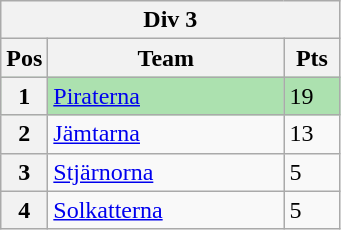<table class="wikitable">
<tr>
<th colspan="3">Div 3</th>
</tr>
<tr>
<th width=20>Pos</th>
<th width=150>Team</th>
<th width=30>Pts</th>
</tr>
<tr style="background:#ACE1AF;">
<th>1</th>
<td><a href='#'>Piraterna</a></td>
<td>19</td>
</tr>
<tr>
<th>2</th>
<td><a href='#'>Jämtarna</a></td>
<td>13</td>
</tr>
<tr>
<th>3</th>
<td><a href='#'>Stjärnorna</a></td>
<td>5</td>
</tr>
<tr>
<th>4</th>
<td><a href='#'>Solkatterna</a></td>
<td>5</td>
</tr>
</table>
